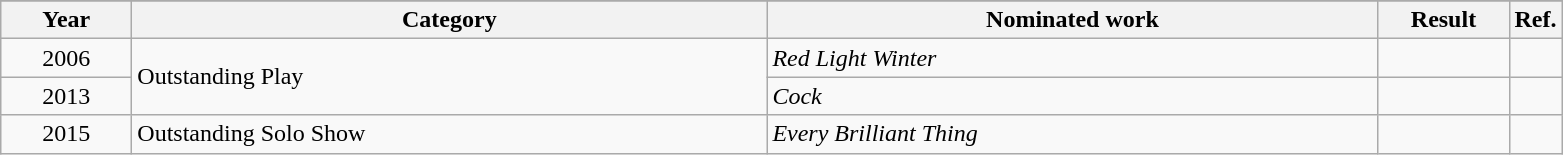<table class=wikitable>
<tr>
</tr>
<tr>
<th scope="col" style="width:5em;">Year</th>
<th scope="col" style="width:26em;">Category</th>
<th scope="col" style="width:25em;">Nominated work</th>
<th scope="col" style="width:5em;">Result</th>
<th>Ref.</th>
</tr>
<tr>
<td style="text-align:center;">2006</td>
<td rowspan="2">Outstanding Play</td>
<td><em>Red Light Winter</em></td>
<td></td>
<td style="text-align:center;"></td>
</tr>
<tr>
<td style="text-align:center;">2013</td>
<td><em>Cock</em></td>
<td></td>
<td style="text-align:center;"></td>
</tr>
<tr>
<td style="text-align:center;">2015</td>
<td>Outstanding Solo Show</td>
<td><em>Every Brilliant Thing</em></td>
<td></td>
<td style="text-align:center;"></td>
</tr>
</table>
